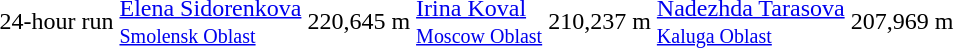<table>
<tr>
<td>24-hour run</td>
<td><a href='#'>Elena Sidorenkova</a><br><small><a href='#'>Smolensk Oblast</a></small></td>
<td>220,645 m</td>
<td><a href='#'>Irina Koval</a><br><small><a href='#'>Moscow Oblast</a></small></td>
<td>210,237 m</td>
<td><a href='#'>Nadezhda Tarasova</a><br><small><a href='#'>Kaluga Oblast</a></small></td>
<td>207,969 m</td>
</tr>
</table>
